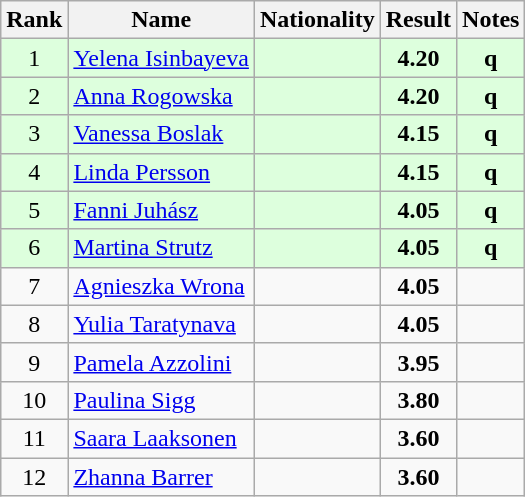<table class="wikitable sortable" style="text-align:center">
<tr>
<th>Rank</th>
<th>Name</th>
<th>Nationality</th>
<th>Result</th>
<th>Notes</th>
</tr>
<tr bgcolor=ddffdd>
<td>1</td>
<td align=left><a href='#'>Yelena Isinbayeva</a></td>
<td align=left></td>
<td><strong>4.20</strong></td>
<td><strong>q</strong></td>
</tr>
<tr bgcolor=ddffdd>
<td>2</td>
<td align=left><a href='#'>Anna Rogowska</a></td>
<td align=left></td>
<td><strong>4.20</strong></td>
<td><strong>q</strong></td>
</tr>
<tr bgcolor=ddffdd>
<td>3</td>
<td align=left><a href='#'>Vanessa Boslak</a></td>
<td align=left></td>
<td><strong>4.15</strong></td>
<td><strong>q</strong></td>
</tr>
<tr bgcolor=ddffdd>
<td>4</td>
<td align=left><a href='#'>Linda Persson</a></td>
<td align=left></td>
<td><strong>4.15</strong></td>
<td><strong>q</strong></td>
</tr>
<tr bgcolor=ddffdd>
<td>5</td>
<td align=left><a href='#'>Fanni Juhász</a></td>
<td align=left></td>
<td><strong>4.05</strong></td>
<td><strong>q</strong></td>
</tr>
<tr bgcolor=ddffdd>
<td>6</td>
<td align=left><a href='#'>Martina Strutz</a></td>
<td align=left></td>
<td><strong>4.05</strong></td>
<td><strong>q</strong></td>
</tr>
<tr>
<td>7</td>
<td align=left><a href='#'>Agnieszka Wrona</a></td>
<td align=left></td>
<td><strong>4.05</strong></td>
<td></td>
</tr>
<tr>
<td>8</td>
<td align=left><a href='#'>Yulia Taratynava</a></td>
<td align=left></td>
<td><strong>4.05</strong></td>
<td></td>
</tr>
<tr>
<td>9</td>
<td align=left><a href='#'>Pamela Azzolini</a></td>
<td align=left></td>
<td><strong>3.95</strong></td>
<td></td>
</tr>
<tr>
<td>10</td>
<td align=left><a href='#'>Paulina Sigg</a></td>
<td align=left></td>
<td><strong>3.80</strong></td>
<td></td>
</tr>
<tr>
<td>11</td>
<td align=left><a href='#'>Saara Laaksonen</a></td>
<td align=left></td>
<td><strong>3.60</strong></td>
<td></td>
</tr>
<tr>
<td>12</td>
<td align=left><a href='#'>Zhanna Barrer</a></td>
<td align=left></td>
<td><strong>3.60</strong></td>
<td></td>
</tr>
</table>
